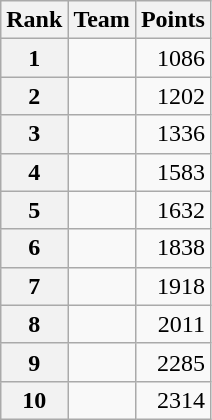<table class="wikitable">
<tr>
<th scope="col">Rank</th>
<th scope="col">Team</th>
<th scope="col">Points</th>
</tr>
<tr>
<th scope="row">1</th>
<td></td>
<td style="text-align:right;">1086</td>
</tr>
<tr>
<th scope="row">2</th>
<td></td>
<td style="text-align:right;">1202</td>
</tr>
<tr>
<th scope="row">3</th>
<td></td>
<td style="text-align:right;">1336</td>
</tr>
<tr>
<th scope="row">4</th>
<td></td>
<td style="text-align:right;">1583</td>
</tr>
<tr>
<th scope="row">5</th>
<td></td>
<td style="text-align:right;">1632</td>
</tr>
<tr>
<th scope="row">6</th>
<td></td>
<td style="text-align:right;">1838</td>
</tr>
<tr>
<th scope="row">7</th>
<td></td>
<td style="text-align:right;">1918</td>
</tr>
<tr>
<th scope="row">8</th>
<td></td>
<td style="text-align:right;">2011</td>
</tr>
<tr>
<th scope="row">9</th>
<td></td>
<td style="text-align:right;">2285</td>
</tr>
<tr>
<th scope="row">10</th>
<td></td>
<td style="text-align:right;">2314</td>
</tr>
</table>
